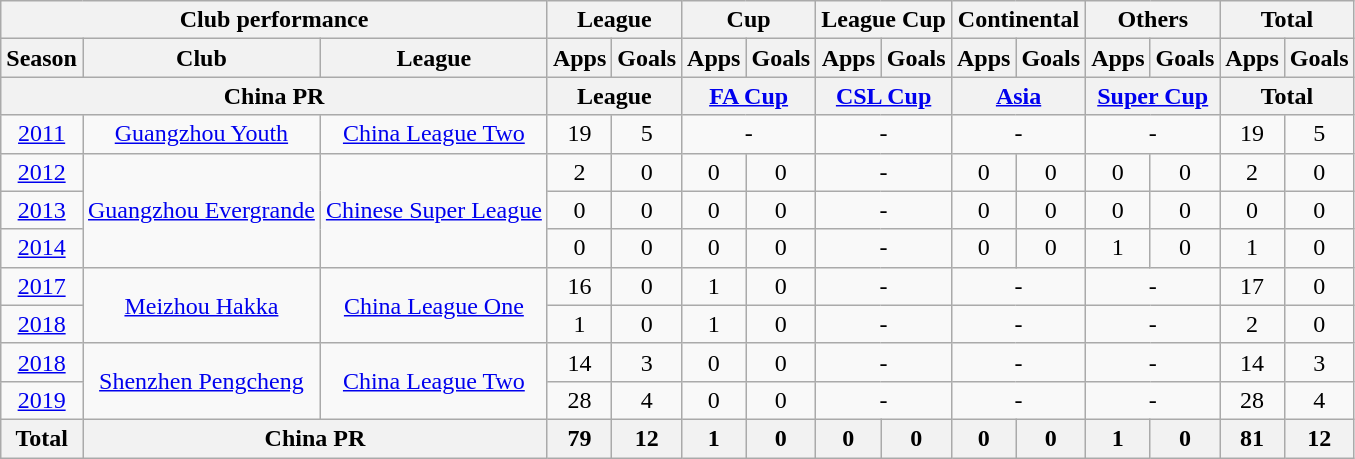<table class="wikitable" style="text-align:center">
<tr>
<th colspan=3>Club performance</th>
<th colspan=2>League</th>
<th colspan=2>Cup</th>
<th colspan=2>League Cup</th>
<th colspan=2>Continental</th>
<th colspan=2>Others</th>
<th colspan=2>Total</th>
</tr>
<tr>
<th>Season</th>
<th>Club</th>
<th>League</th>
<th>Apps</th>
<th>Goals</th>
<th>Apps</th>
<th>Goals</th>
<th>Apps</th>
<th>Goals</th>
<th>Apps</th>
<th>Goals</th>
<th>Apps</th>
<th>Goals</th>
<th>Apps</th>
<th>Goals</th>
</tr>
<tr>
<th colspan=3>China PR</th>
<th colspan=2>League</th>
<th colspan=2><a href='#'>FA Cup</a></th>
<th colspan=2><a href='#'>CSL Cup</a></th>
<th colspan=2><a href='#'>Asia</a></th>
<th colspan=2><a href='#'>Super Cup</a></th>
<th colspan=2>Total</th>
</tr>
<tr>
<td><a href='#'>2011</a></td>
<td><a href='#'>Guangzhou Youth</a></td>
<td><a href='#'>China League Two</a></td>
<td>19</td>
<td>5</td>
<td colspan="2">-</td>
<td colspan="2">-</td>
<td colspan="2">-</td>
<td colspan="2">-</td>
<td>19</td>
<td>5</td>
</tr>
<tr>
<td><a href='#'>2012</a></td>
<td rowspan=3><a href='#'>Guangzhou Evergrande</a></td>
<td rowspan=3><a href='#'>Chinese Super League</a></td>
<td>2</td>
<td>0</td>
<td>0</td>
<td>0</td>
<td colspan="2">-</td>
<td>0</td>
<td>0</td>
<td>0</td>
<td>0</td>
<td>2</td>
<td>0</td>
</tr>
<tr>
<td><a href='#'>2013</a></td>
<td>0</td>
<td>0</td>
<td>0</td>
<td>0</td>
<td colspan="2">-</td>
<td>0</td>
<td>0</td>
<td>0</td>
<td>0</td>
<td>0</td>
<td>0</td>
</tr>
<tr>
<td><a href='#'>2014</a></td>
<td>0</td>
<td>0</td>
<td>0</td>
<td>0</td>
<td colspan="2">-</td>
<td>0</td>
<td>0</td>
<td>1</td>
<td>0</td>
<td>1</td>
<td>0</td>
</tr>
<tr>
<td><a href='#'>2017</a></td>
<td rowspan=2><a href='#'>Meizhou Hakka</a></td>
<td rowspan=2><a href='#'>China League One</a></td>
<td>16</td>
<td>0</td>
<td>1</td>
<td>0</td>
<td colspan="2">-</td>
<td colspan="2">-</td>
<td colspan="2">-</td>
<td>17</td>
<td>0</td>
</tr>
<tr>
<td><a href='#'>2018</a></td>
<td>1</td>
<td>0</td>
<td>1</td>
<td>0</td>
<td colspan="2">-</td>
<td colspan="2">-</td>
<td colspan="2">-</td>
<td>2</td>
<td>0</td>
</tr>
<tr>
<td><a href='#'>2018</a></td>
<td rowspan=2><a href='#'>Shenzhen Pengcheng</a></td>
<td rowspan=2><a href='#'>China League Two</a></td>
<td>14</td>
<td>3</td>
<td>0</td>
<td>0</td>
<td colspan="2">-</td>
<td colspan="2">-</td>
<td colspan="2">-</td>
<td>14</td>
<td>3</td>
</tr>
<tr>
<td><a href='#'>2019</a></td>
<td>28</td>
<td>4</td>
<td>0</td>
<td>0</td>
<td colspan="2">-</td>
<td colspan="2">-</td>
<td colspan="2">-</td>
<td>28</td>
<td>4</td>
</tr>
<tr>
<th>Total</th>
<th colspan=2>China PR</th>
<th>79</th>
<th>12</th>
<th>1</th>
<th>0</th>
<th>0</th>
<th>0</th>
<th>0</th>
<th>0</th>
<th>1</th>
<th>0</th>
<th>81</th>
<th>12</th>
</tr>
</table>
